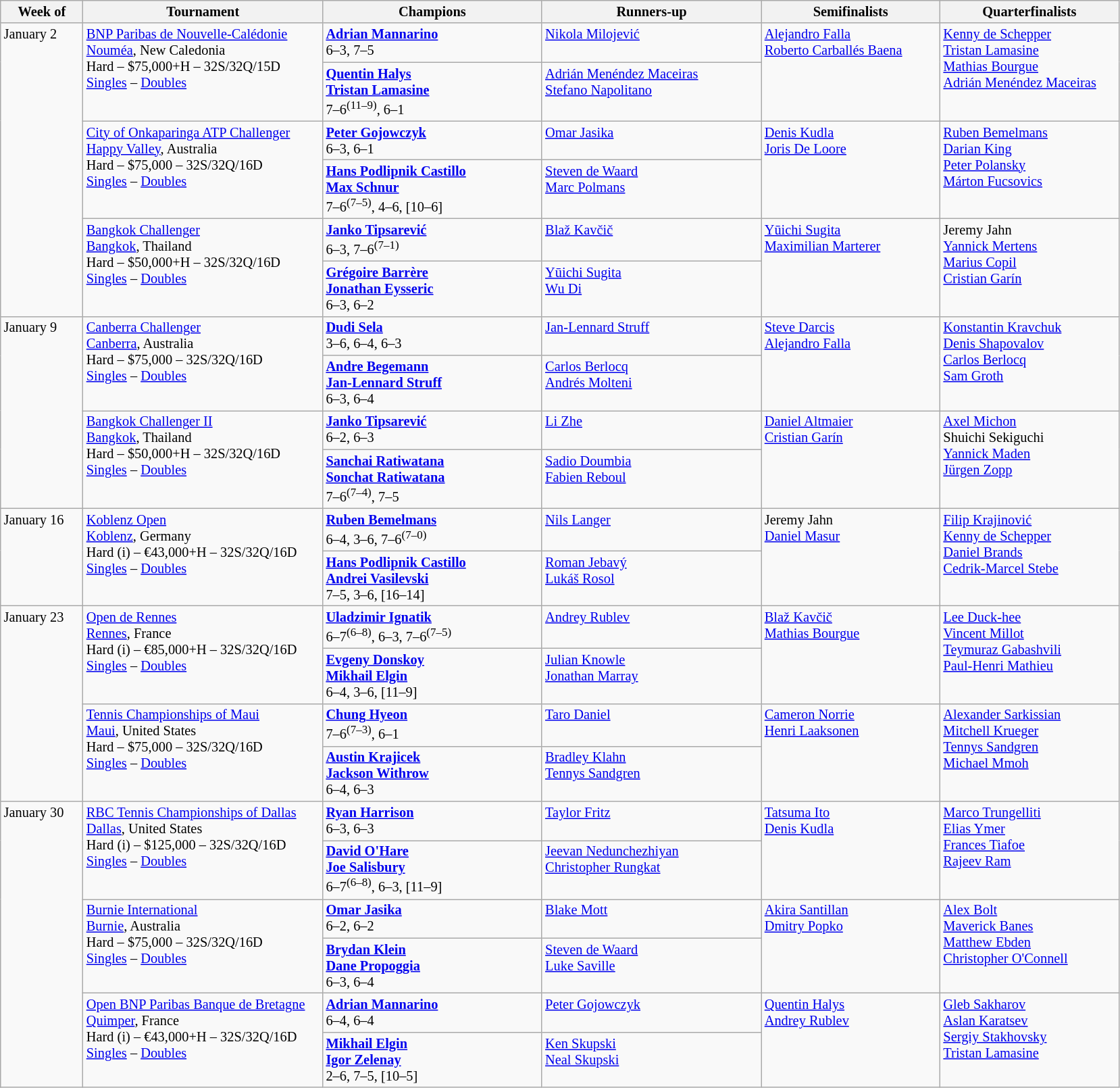<table class="wikitable" style="font-size:85%;">
<tr>
<th width="75">Week of</th>
<th width="230">Tournament</th>
<th width="210">Champions</th>
<th width="210">Runners-up</th>
<th width="170">Semifinalists</th>
<th width="170">Quarterfinalists</th>
</tr>
<tr valign=top>
<td rowspan=6>January 2</td>
<td rowspan=2><a href='#'>BNP Paribas de Nouvelle-Calédonie</a><br><a href='#'>Nouméa</a>, New Caledonia <br> Hard – $75,000+H – 32S/32Q/15D<br><a href='#'>Singles</a> – <a href='#'>Doubles</a></td>
<td> <strong><a href='#'>Adrian Mannarino</a></strong><br>6–3, 7–5</td>
<td> <a href='#'>Nikola Milojević</a></td>
<td rowspan=2> <a href='#'>Alejandro Falla</a><br> <a href='#'>Roberto Carballés Baena</a></td>
<td rowspan=2> <a href='#'>Kenny de Schepper</a><br> <a href='#'>Tristan Lamasine</a><br> <a href='#'>Mathias Bourgue</a><br> <a href='#'>Adrián Menéndez Maceiras</a></td>
</tr>
<tr valign=top>
<td> <strong><a href='#'>Quentin Halys</a></strong><br> <strong><a href='#'>Tristan Lamasine</a></strong><br>7–6<sup>(11–9)</sup>, 6–1</td>
<td> <a href='#'>Adrián Menéndez Maceiras</a><br> <a href='#'>Stefano Napolitano</a></td>
</tr>
<tr valign=top>
<td rowspan=2><a href='#'>City of Onkaparinga ATP Challenger</a><br><a href='#'>Happy Valley</a>, Australia <br> Hard – $75,000 – 32S/32Q/16D<br><a href='#'>Singles</a> – <a href='#'>Doubles</a></td>
<td> <strong><a href='#'>Peter Gojowczyk</a></strong><br>6–3, 6–1</td>
<td> <a href='#'>Omar Jasika</a></td>
<td rowspan=2> <a href='#'>Denis Kudla</a><br> <a href='#'>Joris De Loore</a></td>
<td rowspan=2> <a href='#'>Ruben Bemelmans</a><br> <a href='#'>Darian King</a><br> <a href='#'>Peter Polansky</a><br> <a href='#'>Márton Fucsovics</a></td>
</tr>
<tr valign=top>
<td> <strong><a href='#'>Hans Podlipnik Castillo</a></strong><br> <strong><a href='#'>Max Schnur</a></strong><br>7–6<sup>(7–5)</sup>, 4–6, [10–6]</td>
<td> <a href='#'>Steven de Waard</a><br> <a href='#'>Marc Polmans</a></td>
</tr>
<tr valign=top>
<td rowspan=2><a href='#'>Bangkok Challenger</a><br><a href='#'>Bangkok</a>, Thailand <br> Hard – $50,000+H – 32S/32Q/16D<br><a href='#'>Singles</a> – <a href='#'>Doubles</a></td>
<td> <strong><a href='#'>Janko Tipsarević</a></strong><br>6–3, 7–6<sup>(7–1)</sup></td>
<td> <a href='#'>Blaž Kavčič</a></td>
<td rowspan=2> <a href='#'>Yūichi Sugita</a> <br>  <a href='#'>Maximilian Marterer</a></td>
<td rowspan=2> Jeremy Jahn<br> <a href='#'>Yannick Mertens</a><br> <a href='#'>Marius Copil</a><br> <a href='#'>Cristian Garín</a></td>
</tr>
<tr valign=top>
<td> <strong><a href='#'>Grégoire Barrère</a></strong><br> <strong><a href='#'>Jonathan Eysseric</a></strong><br>6–3, 6–2</td>
<td> <a href='#'>Yūichi Sugita</a><br> <a href='#'>Wu Di</a></td>
</tr>
<tr valign=top>
<td rowspan=4>January 9</td>
<td rowspan=2><a href='#'>Canberra Challenger</a><br><a href='#'>Canberra</a>, Australia <br> Hard – $75,000 – 32S/32Q/16D<br><a href='#'>Singles</a> – <a href='#'>Doubles</a></td>
<td> <strong><a href='#'>Dudi Sela</a></strong><br>3–6, 6–4, 6–3</td>
<td> <a href='#'>Jan-Lennard Struff</a></td>
<td rowspan=2> <a href='#'>Steve Darcis</a><br> <a href='#'>Alejandro Falla</a></td>
<td rowspan=2> <a href='#'>Konstantin Kravchuk</a><br> <a href='#'>Denis Shapovalov</a> <br> <a href='#'>Carlos Berlocq</a> <br> <a href='#'>Sam Groth</a></td>
</tr>
<tr valign=top>
<td> <strong><a href='#'>Andre Begemann</a></strong><br> <strong><a href='#'>Jan-Lennard Struff</a></strong><br>6–3, 6–4</td>
<td> <a href='#'>Carlos Berlocq</a><br> <a href='#'>Andrés Molteni</a></td>
</tr>
<tr valign=top>
<td rowspan=2><a href='#'>Bangkok Challenger II</a><br><a href='#'>Bangkok</a>, Thailand <br> Hard – $50,000+H – 32S/32Q/16D<br><a href='#'>Singles</a> – <a href='#'>Doubles</a></td>
<td> <strong><a href='#'>Janko Tipsarević</a></strong><br>6–2, 6–3</td>
<td> <a href='#'>Li Zhe</a></td>
<td rowspan=2> <a href='#'>Daniel Altmaier</a> <br>  <a href='#'>Cristian Garín</a></td>
<td rowspan=2> <a href='#'>Axel Michon</a> <br> Shuichi Sekiguchi <br> <a href='#'>Yannick Maden</a> <br>  <a href='#'>Jürgen Zopp</a></td>
</tr>
<tr valign=top>
<td> <strong><a href='#'>Sanchai Ratiwatana</a></strong><br> <strong><a href='#'>Sonchat Ratiwatana</a></strong><br>7–6<sup>(7–4)</sup>, 7–5</td>
<td> <a href='#'>Sadio Doumbia</a><br> <a href='#'>Fabien Reboul</a></td>
</tr>
<tr valign=top>
<td rowspan=2>January 16</td>
<td rowspan=2><a href='#'>Koblenz Open</a><br><a href='#'>Koblenz</a>, Germany <br> Hard (i) – €43,000+H – 32S/32Q/16D<br><a href='#'>Singles</a> – <a href='#'>Doubles</a></td>
<td> <strong><a href='#'>Ruben Bemelmans</a></strong><br>6–4, 3–6, 7–6<sup>(7–0)</sup></td>
<td> <a href='#'>Nils Langer</a></td>
<td rowspan=2> Jeremy Jahn <br> <a href='#'>Daniel Masur</a></td>
<td rowspan=2> <a href='#'>Filip Krajinović</a> <br> <a href='#'>Kenny de Schepper</a><br> <a href='#'>Daniel Brands</a> <br>  <a href='#'>Cedrik-Marcel Stebe</a></td>
</tr>
<tr valign=top>
<td> <strong><a href='#'>Hans Podlipnik Castillo</a></strong><br> <strong><a href='#'>Andrei Vasilevski</a></strong><br>7–5, 3–6, [16–14]</td>
<td> <a href='#'>Roman Jebavý</a><br> <a href='#'>Lukáš Rosol</a></td>
</tr>
<tr valign=top>
<td rowspan=4>January 23</td>
<td rowspan=2><a href='#'>Open de Rennes</a><br><a href='#'>Rennes</a>, France <br> Hard (i) – €85,000+H – 32S/32Q/16D<br><a href='#'>Singles</a> – <a href='#'>Doubles</a></td>
<td> <strong><a href='#'>Uladzimir Ignatik</a></strong> <br>6–7<sup>(6–8)</sup>, 6–3, 7–6<sup>(7–5)</sup></td>
<td> <a href='#'>Andrey Rublev</a></td>
<td rowspan=2> <a href='#'>Blaž Kavčič</a> <br>  <a href='#'>Mathias Bourgue</a></td>
<td rowspan=2> <a href='#'>Lee Duck-hee</a> <br> <a href='#'>Vincent Millot</a> <br> <a href='#'>Teymuraz Gabashvili</a> <br> <a href='#'>Paul-Henri Mathieu</a></td>
</tr>
<tr valign=top>
<td> <strong><a href='#'>Evgeny Donskoy</a></strong><br> <strong><a href='#'>Mikhail Elgin</a></strong><br>6–4, 3–6, [11–9]</td>
<td> <a href='#'>Julian Knowle</a><br> <a href='#'>Jonathan Marray</a></td>
</tr>
<tr valign=top>
<td rowspan=2><a href='#'>Tennis Championships of Maui</a><br><a href='#'>Maui</a>, United States <br> Hard – $75,000 – 32S/32Q/16D<br><a href='#'>Singles</a> – <a href='#'>Doubles</a></td>
<td> <strong><a href='#'>Chung Hyeon</a></strong><br>7–6<sup>(7–3)</sup>, 6–1</td>
<td> <a href='#'>Taro Daniel</a></td>
<td rowspan=2> <a href='#'>Cameron Norrie</a> <br>  <a href='#'>Henri Laaksonen</a></td>
<td rowspan=2> <a href='#'>Alexander Sarkissian</a> <br> <a href='#'>Mitchell Krueger</a> <br> <a href='#'>Tennys Sandgren</a> <br>  <a href='#'>Michael Mmoh</a></td>
</tr>
<tr valign=top>
<td> <strong><a href='#'>Austin Krajicek</a></strong><br> <strong><a href='#'>Jackson Withrow</a></strong><br>6–4, 6–3</td>
<td> <a href='#'>Bradley Klahn</a><br> <a href='#'>Tennys Sandgren</a></td>
</tr>
<tr valign=top>
<td rowspan=6>January 30</td>
<td rowspan=2><a href='#'>RBC Tennis Championships of Dallas</a><br><a href='#'>Dallas</a>, United States <br> Hard (i) – $125,000 – 32S/32Q/16D<br><a href='#'>Singles</a> – <a href='#'>Doubles</a></td>
<td> <strong><a href='#'>Ryan Harrison</a></strong><br>6–3, 6–3</td>
<td> <a href='#'>Taylor Fritz</a></td>
<td rowspan=2> <a href='#'>Tatsuma Ito</a> <br>  <a href='#'>Denis Kudla</a></td>
<td rowspan=2> <a href='#'>Marco Trungelliti</a> <br> <a href='#'>Elias Ymer</a> <br> <a href='#'>Frances Tiafoe</a> <br>  <a href='#'>Rajeev Ram</a></td>
</tr>
<tr valign=top>
<td> <strong><a href='#'>David O'Hare</a></strong><br> <strong><a href='#'>Joe Salisbury</a></strong><br>6–7<sup>(6–8)</sup>, 6–3, [11–9]</td>
<td> <a href='#'>Jeevan Nedunchezhiyan</a><br> <a href='#'>Christopher Rungkat</a></td>
</tr>
<tr valign=top>
<td rowspan=2><a href='#'>Burnie International</a><br><a href='#'>Burnie</a>, Australia <br> Hard – $75,000 – 32S/32Q/16D<br><a href='#'>Singles</a> – <a href='#'>Doubles</a></td>
<td> <strong><a href='#'>Omar Jasika</a></strong><br>6–2, 6–2</td>
<td> <a href='#'>Blake Mott</a></td>
<td rowspan=2> <a href='#'>Akira Santillan</a> <br>  <a href='#'>Dmitry Popko</a></td>
<td rowspan=2> <a href='#'>Alex Bolt</a> <br> <a href='#'>Maverick Banes</a> <br>  <a href='#'>Matthew Ebden</a> <br>  <a href='#'>Christopher O'Connell</a></td>
</tr>
<tr valign=top>
<td> <strong><a href='#'>Brydan Klein</a></strong><br> <strong><a href='#'>Dane Propoggia</a></strong><br>6–3, 6–4</td>
<td> <a href='#'>Steven de Waard</a><br> <a href='#'>Luke Saville</a></td>
</tr>
<tr valign=top>
<td rowspan=2><a href='#'>Open BNP Paribas Banque de Bretagne</a><br><a href='#'>Quimper</a>, France <br> Hard (i) – €43,000+H – 32S/32Q/16D<br><a href='#'>Singles</a> – <a href='#'>Doubles</a></td>
<td> <strong><a href='#'>Adrian Mannarino</a></strong><br>6–4, 6–4</td>
<td> <a href='#'>Peter Gojowczyk</a></td>
<td rowspan=2> <a href='#'>Quentin Halys</a> <br> <a href='#'>Andrey Rublev</a></td>
<td rowspan=2> <a href='#'>Gleb Sakharov</a> <br> <a href='#'>Aslan Karatsev</a> <br> <a href='#'>Sergiy Stakhovsky</a> <br>  <a href='#'>Tristan Lamasine</a></td>
</tr>
<tr valign=top>
<td> <strong><a href='#'>Mikhail Elgin</a></strong><br> <strong><a href='#'>Igor Zelenay</a></strong><br>2–6, 7–5, [10–5]</td>
<td> <a href='#'>Ken Skupski</a><br> <a href='#'>Neal Skupski</a></td>
</tr>
</table>
